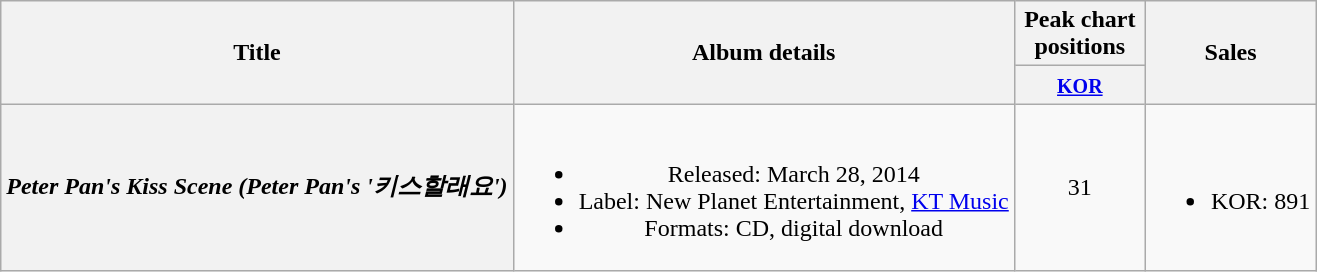<table class="wikitable plainrowheaders" style="text-align:center;">
<tr>
<th scope="col" rowspan="2">Title</th>
<th scope="col" rowspan="2">Album details</th>
<th scope="col" colspan="1" style="width:5em;">Peak chart positions</th>
<th scope="col" rowspan="2">Sales</th>
</tr>
<tr>
<th><small><a href='#'>KOR</a></small><br></th>
</tr>
<tr>
<th scope="row"><em>Peter Pan's Kiss Scene (Peter Pan's '키스할래요')</em></th>
<td><br><ul><li>Released: March 28, 2014</li><li>Label: New Planet Entertainment, <a href='#'>KT Music</a></li><li>Formats: CD, digital download</li></ul></td>
<td>31</td>
<td><br><ul><li>KOR: 891</li></ul></td>
</tr>
</table>
